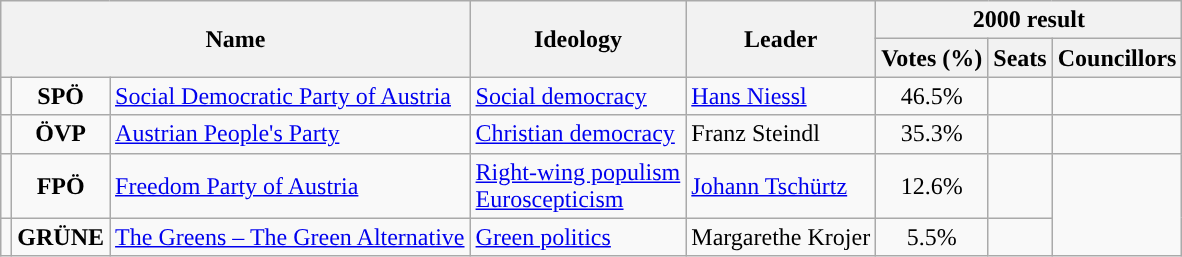<table class="wikitable">
<tr>
<th rowspan="2" colspan="3">Name</th>
<th rowspan="2">Ideology</th>
<th rowspan="2">Leader</th>
<th colspan="3">2000 result</th>
</tr>
<tr>
<th>Votes (%)</th>
<th>Seats</th>
<th>Councillors</th>
</tr>
<tr>
<td style="background:"></td>
<td style="text-align:center;"><strong>SPÖ</strong></td>
<td><a href='#'>Social Democratic Party of Austria</a><br></td>
<td><a href='#'>Social democracy</a></td>
<td><a href='#'>Hans Niessl</a></td>
<td style="text-align:center;">46.5%</td>
<td></td>
<td></td>
</tr>
<tr>
<td style="background:"></td>
<td style="text-align:center;"><strong>ÖVP</strong></td>
<td><a href='#'>Austrian People's Party</a><br></td>
<td><a href='#'>Christian democracy</a></td>
<td>Franz Steindl</td>
<td style="text-align:center;">35.3%</td>
<td></td>
<td></td>
</tr>
<tr>
<td style="background:"></td>
<td style="text-align:center;"><strong>FPÖ</strong></td>
<td><a href='#'>Freedom Party of Austria</a><br></td>
<td><a href='#'>Right-wing populism</a><br><a href='#'>Euroscepticism</a></td>
<td><a href='#'>Johann Tschürtz</a></td>
<td style="text-align:center;">12.6%</td>
<td></td>
</tr>
<tr>
<td style="background:"></td>
<td style="text-align:center;"><strong>GRÜNE</strong></td>
<td><a href='#'>The Greens – The Green Alternative</a><br></td>
<td><a href='#'>Green politics</a></td>
<td>Margarethe Krojer</td>
<td style="text-align:center;">5.5%</td>
<td></td>
</tr>
</table>
